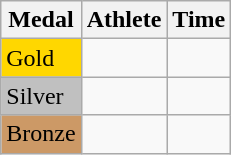<table class="wikitable">
<tr>
<th>Medal</th>
<th>Athlete</th>
<th>Time</th>
</tr>
<tr>
<td bgcolor="gold">Gold</td>
<td></td>
<td></td>
</tr>
<tr>
<td bgcolor="silver">Silver</td>
<td></td>
<td></td>
</tr>
<tr>
<td bgcolor="CC9966">Bronze</td>
<td></td>
<td></td>
</tr>
</table>
